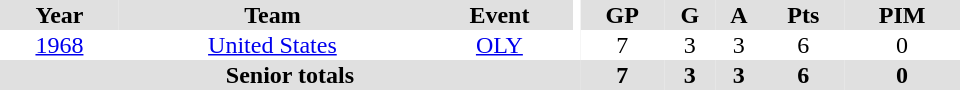<table border="0" cellpadding="1" cellspacing="0" ID="Table3" style="text-align:center; width:40em">
<tr bgcolor="#e0e0e0">
<th>Year</th>
<th>Team</th>
<th>Event</th>
<th rowspan="102" bgcolor="#ffffff"></th>
<th>GP</th>
<th>G</th>
<th>A</th>
<th>Pts</th>
<th>PIM</th>
</tr>
<tr>
<td><a href='#'>1968</a></td>
<td><a href='#'>United States</a></td>
<td><a href='#'>OLY</a></td>
<td>7</td>
<td>3</td>
<td>3</td>
<td>6</td>
<td>0</td>
</tr>
<tr bgcolor="#e0e0e0">
<th colspan="4">Senior totals</th>
<th>7</th>
<th>3</th>
<th>3</th>
<th>6</th>
<th>0</th>
</tr>
</table>
